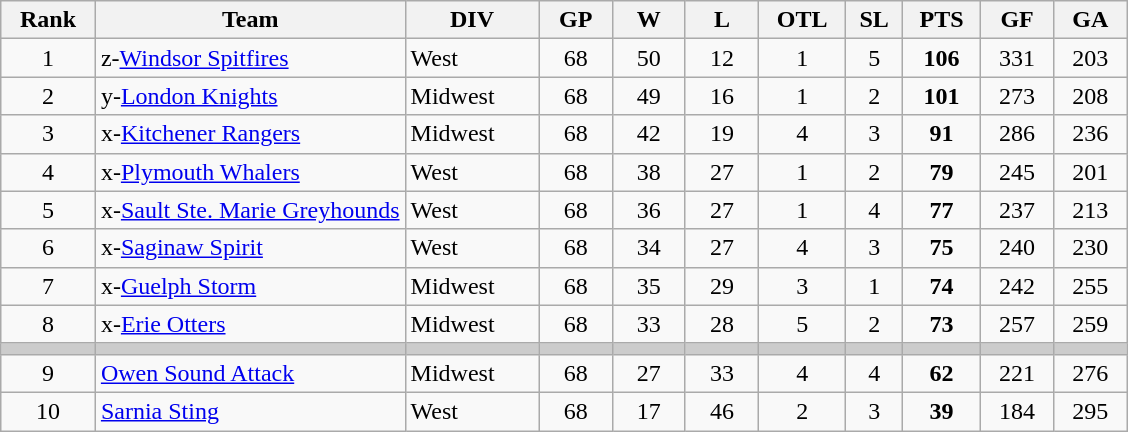<table class="wikitable sortable" style="text-align:center">
<tr>
<th>Rank</th>
<th width="27.5%">Team</th>
<th>DIV</th>
<th width="6.5%">GP</th>
<th width="6.5%">W</th>
<th width="6.5%">L</th>
<th>OTL</th>
<th>SL</th>
<th>PTS</th>
<th width="6.5%">GF</th>
<th width="6.5%">GA</th>
</tr>
<tr>
<td>1</td>
<td align=left>z-<a href='#'>Windsor Spitfires</a></td>
<td align=left>West</td>
<td>68</td>
<td>50</td>
<td>12</td>
<td>1</td>
<td>5</td>
<td><strong>106</strong></td>
<td>331</td>
<td>203</td>
</tr>
<tr>
<td>2</td>
<td align=left>y-<a href='#'>London Knights</a></td>
<td align=left>Midwest</td>
<td>68</td>
<td>49</td>
<td>16</td>
<td>1</td>
<td>2</td>
<td><strong>101</strong></td>
<td>273</td>
<td>208</td>
</tr>
<tr>
<td>3</td>
<td align=left>x-<a href='#'>Kitchener Rangers</a></td>
<td align=left>Midwest</td>
<td>68</td>
<td>42</td>
<td>19</td>
<td>4</td>
<td>3</td>
<td><strong>91</strong></td>
<td>286</td>
<td>236</td>
</tr>
<tr>
<td>4</td>
<td align=left>x-<a href='#'>Plymouth Whalers</a></td>
<td align=left>West</td>
<td>68</td>
<td>38</td>
<td>27</td>
<td>1</td>
<td>2</td>
<td><strong>79</strong></td>
<td>245</td>
<td>201</td>
</tr>
<tr>
<td>5</td>
<td align=left>x-<a href='#'>Sault Ste. Marie Greyhounds</a></td>
<td align=left>West</td>
<td>68</td>
<td>36</td>
<td>27</td>
<td>1</td>
<td>4</td>
<td><strong>77</strong></td>
<td>237</td>
<td>213</td>
</tr>
<tr>
<td>6</td>
<td align=left>x-<a href='#'>Saginaw Spirit</a></td>
<td align=left>West</td>
<td>68</td>
<td>34</td>
<td>27</td>
<td>4</td>
<td>3</td>
<td><strong>75</strong></td>
<td>240</td>
<td>230</td>
</tr>
<tr>
<td>7</td>
<td align=left>x-<a href='#'>Guelph Storm</a></td>
<td align=left>Midwest</td>
<td>68</td>
<td>35</td>
<td>29</td>
<td>3</td>
<td>1</td>
<td><strong>74</strong></td>
<td>242</td>
<td>255</td>
</tr>
<tr>
<td>8</td>
<td align=left>x-<a href='#'>Erie Otters</a></td>
<td align=left>Midwest</td>
<td>68</td>
<td>33</td>
<td>28</td>
<td>5</td>
<td>2</td>
<td><strong>73</strong></td>
<td>257</td>
<td>259</td>
</tr>
<tr style="background-color:#cccccc;">
<td></td>
<td></td>
<td></td>
<td></td>
<td></td>
<td></td>
<td></td>
<td></td>
<td></td>
<td></td>
<td></td>
</tr>
<tr>
<td>9</td>
<td align=left><a href='#'>Owen Sound Attack</a></td>
<td align=left>Midwest</td>
<td>68</td>
<td>27</td>
<td>33</td>
<td>4</td>
<td>4</td>
<td><strong>62</strong></td>
<td>221</td>
<td>276</td>
</tr>
<tr>
<td>10</td>
<td align=left><a href='#'>Sarnia Sting</a></td>
<td align=left>West</td>
<td>68</td>
<td>17</td>
<td>46</td>
<td>2</td>
<td>3</td>
<td><strong>39</strong></td>
<td>184</td>
<td>295</td>
</tr>
</table>
